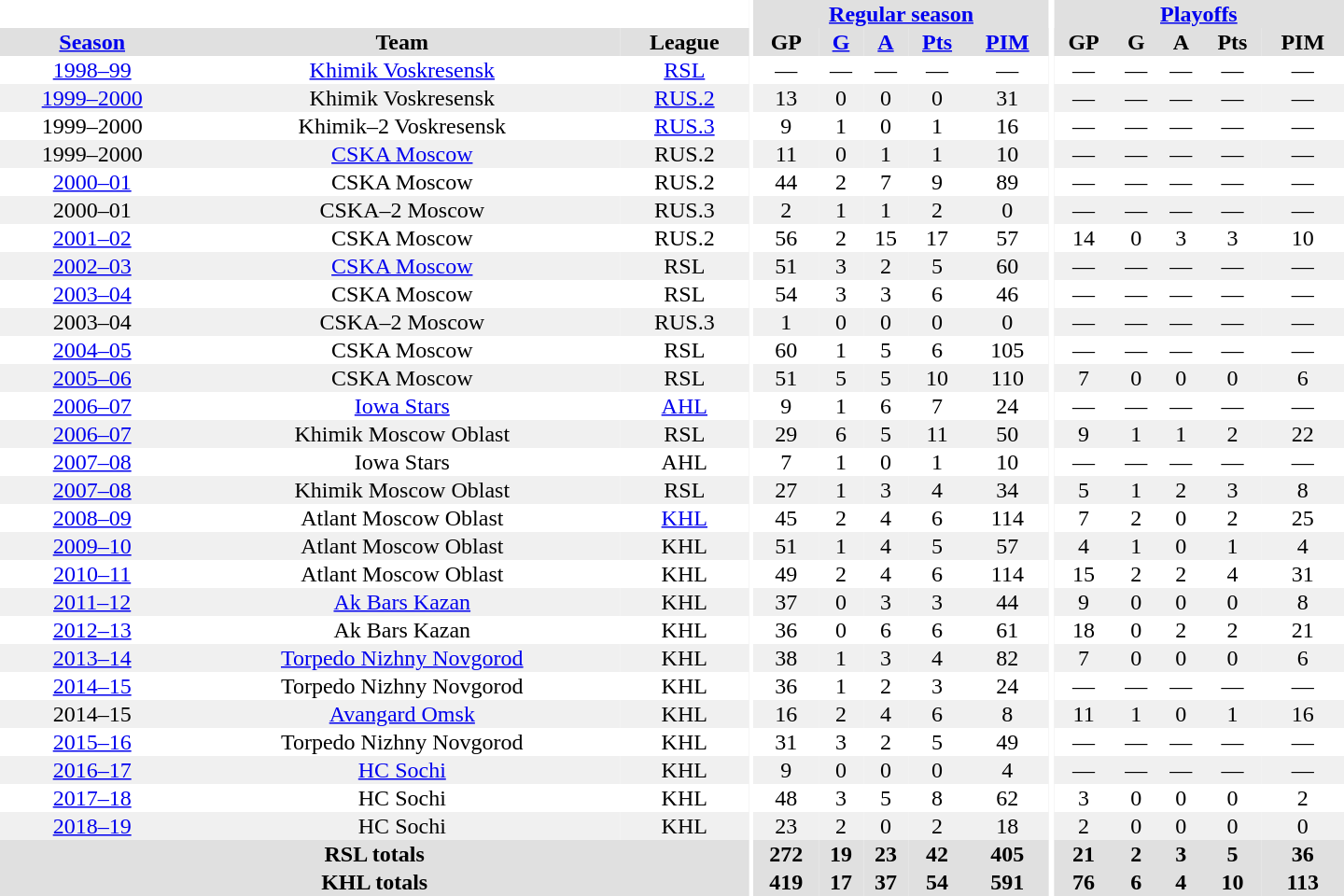<table border="0" cellpadding="1" cellspacing="0" style="text-align:center; width:60em">
<tr bgcolor="#e0e0e0">
<th colspan="3" bgcolor="#ffffff"></th>
<th rowspan="99" bgcolor="#ffffff"></th>
<th colspan="5"><a href='#'>Regular season</a></th>
<th rowspan="99" bgcolor="#ffffff"></th>
<th colspan="5"><a href='#'>Playoffs</a></th>
</tr>
<tr bgcolor="#e0e0e0">
<th><a href='#'>Season</a></th>
<th>Team</th>
<th>League</th>
<th>GP</th>
<th><a href='#'>G</a></th>
<th><a href='#'>A</a></th>
<th><a href='#'>Pts</a></th>
<th><a href='#'>PIM</a></th>
<th>GP</th>
<th>G</th>
<th>A</th>
<th>Pts</th>
<th>PIM</th>
</tr>
<tr>
<td><a href='#'>1998–99</a></td>
<td><a href='#'>Khimik Voskresensk</a></td>
<td><a href='#'>RSL</a></td>
<td>—</td>
<td>—</td>
<td>—</td>
<td>—</td>
<td>—</td>
<td>—</td>
<td>—</td>
<td>—</td>
<td>—</td>
<td>—</td>
</tr>
<tr bgcolor="#f0f0f0">
<td><a href='#'>1999–2000</a></td>
<td>Khimik Voskresensk</td>
<td><a href='#'>RUS.2</a></td>
<td>13</td>
<td>0</td>
<td>0</td>
<td>0</td>
<td>31</td>
<td>—</td>
<td>—</td>
<td>—</td>
<td>—</td>
<td>—</td>
</tr>
<tr>
<td>1999–2000</td>
<td>Khimik–2 Voskresensk</td>
<td><a href='#'>RUS.3</a></td>
<td>9</td>
<td>1</td>
<td>0</td>
<td>1</td>
<td>16</td>
<td>—</td>
<td>—</td>
<td>—</td>
<td>—</td>
<td>—</td>
</tr>
<tr bgcolor="#f0f0f0">
<td>1999–2000</td>
<td><a href='#'>CSKA Moscow</a></td>
<td>RUS.2</td>
<td>11</td>
<td>0</td>
<td>1</td>
<td>1</td>
<td>10</td>
<td>—</td>
<td>—</td>
<td>—</td>
<td>—</td>
<td>—</td>
</tr>
<tr>
<td><a href='#'>2000–01</a></td>
<td>CSKA Moscow</td>
<td>RUS.2</td>
<td>44</td>
<td>2</td>
<td>7</td>
<td>9</td>
<td>89</td>
<td>—</td>
<td>—</td>
<td>—</td>
<td>—</td>
<td>—</td>
</tr>
<tr bgcolor="#f0f0f0">
<td>2000–01</td>
<td>CSKA–2 Moscow</td>
<td>RUS.3</td>
<td>2</td>
<td>1</td>
<td>1</td>
<td>2</td>
<td>0</td>
<td>—</td>
<td>—</td>
<td>—</td>
<td>—</td>
<td>—</td>
</tr>
<tr>
<td><a href='#'>2001–02</a></td>
<td>CSKA Moscow</td>
<td>RUS.2</td>
<td>56</td>
<td>2</td>
<td>15</td>
<td>17</td>
<td>57</td>
<td>14</td>
<td>0</td>
<td>3</td>
<td>3</td>
<td>10</td>
</tr>
<tr bgcolor="#f0f0f0">
<td><a href='#'>2002–03</a></td>
<td><a href='#'>CSKA Moscow</a></td>
<td>RSL</td>
<td>51</td>
<td>3</td>
<td>2</td>
<td>5</td>
<td>60</td>
<td>—</td>
<td>—</td>
<td>—</td>
<td>—</td>
<td>—</td>
</tr>
<tr>
<td><a href='#'>2003–04</a></td>
<td>CSKA Moscow</td>
<td>RSL</td>
<td>54</td>
<td>3</td>
<td>3</td>
<td>6</td>
<td>46</td>
<td>—</td>
<td>—</td>
<td>—</td>
<td>—</td>
<td>—</td>
</tr>
<tr bgcolor="#f0f0f0">
<td>2003–04</td>
<td>CSKA–2 Moscow</td>
<td>RUS.3</td>
<td>1</td>
<td>0</td>
<td>0</td>
<td>0</td>
<td>0</td>
<td>—</td>
<td>—</td>
<td>—</td>
<td>—</td>
<td>—</td>
</tr>
<tr>
<td><a href='#'>2004–05</a></td>
<td>CSKA Moscow</td>
<td>RSL</td>
<td>60</td>
<td>1</td>
<td>5</td>
<td>6</td>
<td>105</td>
<td>—</td>
<td>—</td>
<td>—</td>
<td>—</td>
<td>—</td>
</tr>
<tr bgcolor="#f0f0f0">
<td><a href='#'>2005–06</a></td>
<td>CSKA Moscow</td>
<td>RSL</td>
<td>51</td>
<td>5</td>
<td>5</td>
<td>10</td>
<td>110</td>
<td>7</td>
<td>0</td>
<td>0</td>
<td>0</td>
<td>6</td>
</tr>
<tr>
<td><a href='#'>2006–07</a></td>
<td><a href='#'>Iowa Stars</a></td>
<td><a href='#'>AHL</a></td>
<td>9</td>
<td>1</td>
<td>6</td>
<td>7</td>
<td>24</td>
<td>—</td>
<td>—</td>
<td>—</td>
<td>—</td>
<td>—</td>
</tr>
<tr bgcolor="#f0f0f0">
<td><a href='#'>2006–07</a></td>
<td>Khimik Moscow Oblast</td>
<td>RSL</td>
<td>29</td>
<td>6</td>
<td>5</td>
<td>11</td>
<td>50</td>
<td>9</td>
<td>1</td>
<td>1</td>
<td>2</td>
<td>22</td>
</tr>
<tr>
<td><a href='#'>2007–08</a></td>
<td>Iowa Stars</td>
<td>AHL</td>
<td>7</td>
<td>1</td>
<td>0</td>
<td>1</td>
<td>10</td>
<td>—</td>
<td>—</td>
<td>—</td>
<td>—</td>
<td>—</td>
</tr>
<tr bgcolor="#f0f0f0">
<td><a href='#'>2007–08</a></td>
<td>Khimik Moscow Oblast</td>
<td>RSL</td>
<td>27</td>
<td>1</td>
<td>3</td>
<td>4</td>
<td>34</td>
<td>5</td>
<td>1</td>
<td>2</td>
<td>3</td>
<td>8</td>
</tr>
<tr>
<td><a href='#'>2008–09</a></td>
<td>Atlant Moscow Oblast</td>
<td><a href='#'>KHL</a></td>
<td>45</td>
<td>2</td>
<td>4</td>
<td>6</td>
<td>114</td>
<td>7</td>
<td>2</td>
<td>0</td>
<td>2</td>
<td>25</td>
</tr>
<tr bgcolor="#f0f0f0">
<td><a href='#'>2009–10</a></td>
<td>Atlant Moscow Oblast</td>
<td>KHL</td>
<td>51</td>
<td>1</td>
<td>4</td>
<td>5</td>
<td>57</td>
<td>4</td>
<td>1</td>
<td>0</td>
<td>1</td>
<td>4</td>
</tr>
<tr>
<td><a href='#'>2010–11</a></td>
<td>Atlant Moscow Oblast</td>
<td>KHL</td>
<td>49</td>
<td>2</td>
<td>4</td>
<td>6</td>
<td>114</td>
<td>15</td>
<td>2</td>
<td>2</td>
<td>4</td>
<td>31</td>
</tr>
<tr bgcolor="#f0f0f0">
<td><a href='#'>2011–12</a></td>
<td><a href='#'>Ak Bars Kazan</a></td>
<td>KHL</td>
<td>37</td>
<td>0</td>
<td>3</td>
<td>3</td>
<td>44</td>
<td>9</td>
<td>0</td>
<td>0</td>
<td>0</td>
<td>8</td>
</tr>
<tr>
<td><a href='#'>2012–13</a></td>
<td>Ak Bars Kazan</td>
<td>KHL</td>
<td>36</td>
<td>0</td>
<td>6</td>
<td>6</td>
<td>61</td>
<td>18</td>
<td>0</td>
<td>2</td>
<td>2</td>
<td>21</td>
</tr>
<tr bgcolor="#f0f0f0">
<td><a href='#'>2013–14</a></td>
<td><a href='#'>Torpedo Nizhny Novgorod</a></td>
<td>KHL</td>
<td>38</td>
<td>1</td>
<td>3</td>
<td>4</td>
<td>82</td>
<td>7</td>
<td>0</td>
<td>0</td>
<td>0</td>
<td>6</td>
</tr>
<tr>
<td><a href='#'>2014–15</a></td>
<td>Torpedo Nizhny Novgorod</td>
<td>KHL</td>
<td>36</td>
<td>1</td>
<td>2</td>
<td>3</td>
<td>24</td>
<td>—</td>
<td>—</td>
<td>—</td>
<td>—</td>
<td>—</td>
</tr>
<tr bgcolor="#f0f0f0">
<td>2014–15</td>
<td><a href='#'>Avangard Omsk</a></td>
<td>KHL</td>
<td>16</td>
<td>2</td>
<td>4</td>
<td>6</td>
<td>8</td>
<td>11</td>
<td>1</td>
<td>0</td>
<td>1</td>
<td>16</td>
</tr>
<tr>
<td><a href='#'>2015–16</a></td>
<td>Torpedo Nizhny Novgorod</td>
<td>KHL</td>
<td>31</td>
<td>3</td>
<td>2</td>
<td>5</td>
<td>49</td>
<td>—</td>
<td>—</td>
<td>—</td>
<td>—</td>
<td>—</td>
</tr>
<tr bgcolor="#f0f0f0">
<td><a href='#'>2016–17</a></td>
<td><a href='#'>HC Sochi</a></td>
<td>KHL</td>
<td>9</td>
<td>0</td>
<td>0</td>
<td>0</td>
<td>4</td>
<td>—</td>
<td>—</td>
<td>—</td>
<td>—</td>
<td>—</td>
</tr>
<tr>
<td><a href='#'>2017–18</a></td>
<td>HC Sochi</td>
<td>KHL</td>
<td>48</td>
<td>3</td>
<td>5</td>
<td>8</td>
<td>62</td>
<td>3</td>
<td>0</td>
<td>0</td>
<td>0</td>
<td>2</td>
</tr>
<tr bgcolor="#f0f0f0">
<td><a href='#'>2018–19</a></td>
<td>HC Sochi</td>
<td>KHL</td>
<td>23</td>
<td>2</td>
<td>0</td>
<td>2</td>
<td>18</td>
<td>2</td>
<td>0</td>
<td>0</td>
<td>0</td>
<td>0</td>
</tr>
<tr bgcolor="#e0e0e0">
<th colspan="3">RSL totals</th>
<th>272</th>
<th>19</th>
<th>23</th>
<th>42</th>
<th>405</th>
<th>21</th>
<th>2</th>
<th>3</th>
<th>5</th>
<th>36</th>
</tr>
<tr bgcolor="#e0e0e0">
<th colspan="3">KHL totals</th>
<th>419</th>
<th>17</th>
<th>37</th>
<th>54</th>
<th>591</th>
<th>76</th>
<th>6</th>
<th>4</th>
<th>10</th>
<th>113</th>
</tr>
</table>
